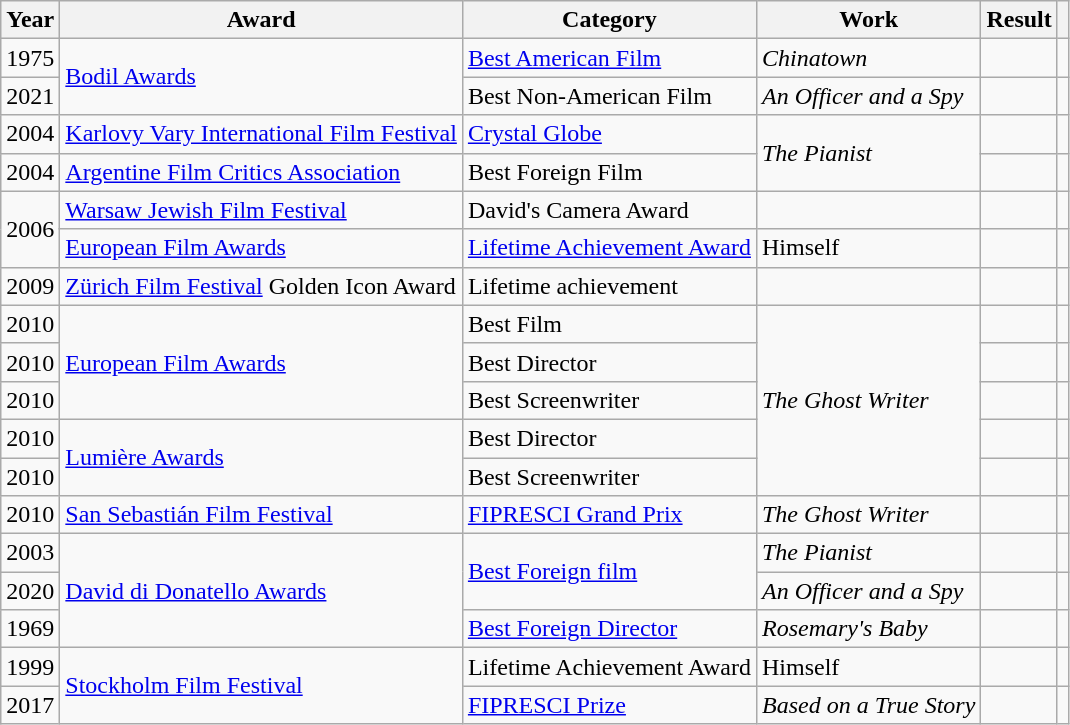<table class="wikitable">
<tr>
<th>Year</th>
<th>Award</th>
<th>Category</th>
<th>Work</th>
<th>Result</th>
<th></th>
</tr>
<tr>
<td>1975</td>
<td rowspan="2"><a href='#'>Bodil Awards</a></td>
<td><a href='#'>Best American Film</a></td>
<td><em>Chinatown</em></td>
<td></td>
<td></td>
</tr>
<tr>
<td>2021</td>
<td>Best Non-American Film</td>
<td><em>An Officer and a Spy</em></td>
<td></td>
<td></td>
</tr>
<tr>
<td>2004</td>
<td><a href='#'>Karlovy Vary International Film Festival</a></td>
<td><a href='#'>Crystal Globe</a></td>
<td rowspan=2><em>The Pianist</em></td>
<td></td>
<td></td>
</tr>
<tr>
<td>2004</td>
<td><a href='#'>Argentine Film Critics Association</a></td>
<td>Best Foreign Film</td>
<td></td>
<td></td>
</tr>
<tr>
<td rowspan=2>2006</td>
<td><a href='#'>Warsaw Jewish Film Festival</a></td>
<td>David's Camera Award</td>
<td></td>
<td> </td>
<td></td>
</tr>
<tr>
<td><a href='#'>European Film Awards</a></td>
<td><a href='#'>Lifetime Achievement Award</a></td>
<td>Himself</td>
<td></td>
<td></td>
</tr>
<tr>
<td>2009</td>
<td><a href='#'>Zürich Film Festival</a> Golden Icon Award</td>
<td>Lifetime achievement</td>
<td></td>
<td></td>
<td></td>
</tr>
<tr>
<td>2010</td>
<td rowspan=3><a href='#'>European Film Awards</a></td>
<td>Best Film</td>
<td rowspan=5><em>The Ghost Writer</em></td>
<td></td>
<td></td>
</tr>
<tr>
<td>2010</td>
<td>Best Director</td>
<td></td>
<td></td>
</tr>
<tr>
<td>2010</td>
<td>Best Screenwriter</td>
<td></td>
<td></td>
</tr>
<tr>
<td>2010</td>
<td rowspan=2><a href='#'>Lumière Awards</a></td>
<td>Best Director</td>
<td></td>
<td></td>
</tr>
<tr>
<td>2010</td>
<td>Best Screenwriter</td>
<td></td>
<td></td>
</tr>
<tr>
<td>2010</td>
<td><a href='#'>San Sebastián Film Festival</a></td>
<td><a href='#'>FIPRESCI Grand Prix</a></td>
<td><em>The Ghost Writer</em></td>
<td></td>
<td></td>
</tr>
<tr>
<td>2003</td>
<td rowspan=3><a href='#'>David di Donatello Awards</a></td>
<td rowspan=2><a href='#'>Best Foreign film</a></td>
<td><em>The Pianist</em></td>
<td></td>
<td></td>
</tr>
<tr>
<td>2020</td>
<td><em>An Officer and a Spy</em></td>
<td></td>
<td></td>
</tr>
<tr>
<td>1969</td>
<td><a href='#'>Best Foreign Director</a></td>
<td><em>Rosemary's Baby</em></td>
<td></td>
<td></td>
</tr>
<tr>
<td>1999</td>
<td rowspan=2><a href='#'>Stockholm Film Festival</a></td>
<td>Lifetime Achievement Award</td>
<td>Himself</td>
<td></td>
<td></td>
</tr>
<tr>
<td>2017</td>
<td><a href='#'>FIPRESCI Prize</a></td>
<td><em>Based on a True Story</em></td>
<td></td>
<td></td>
</tr>
</table>
